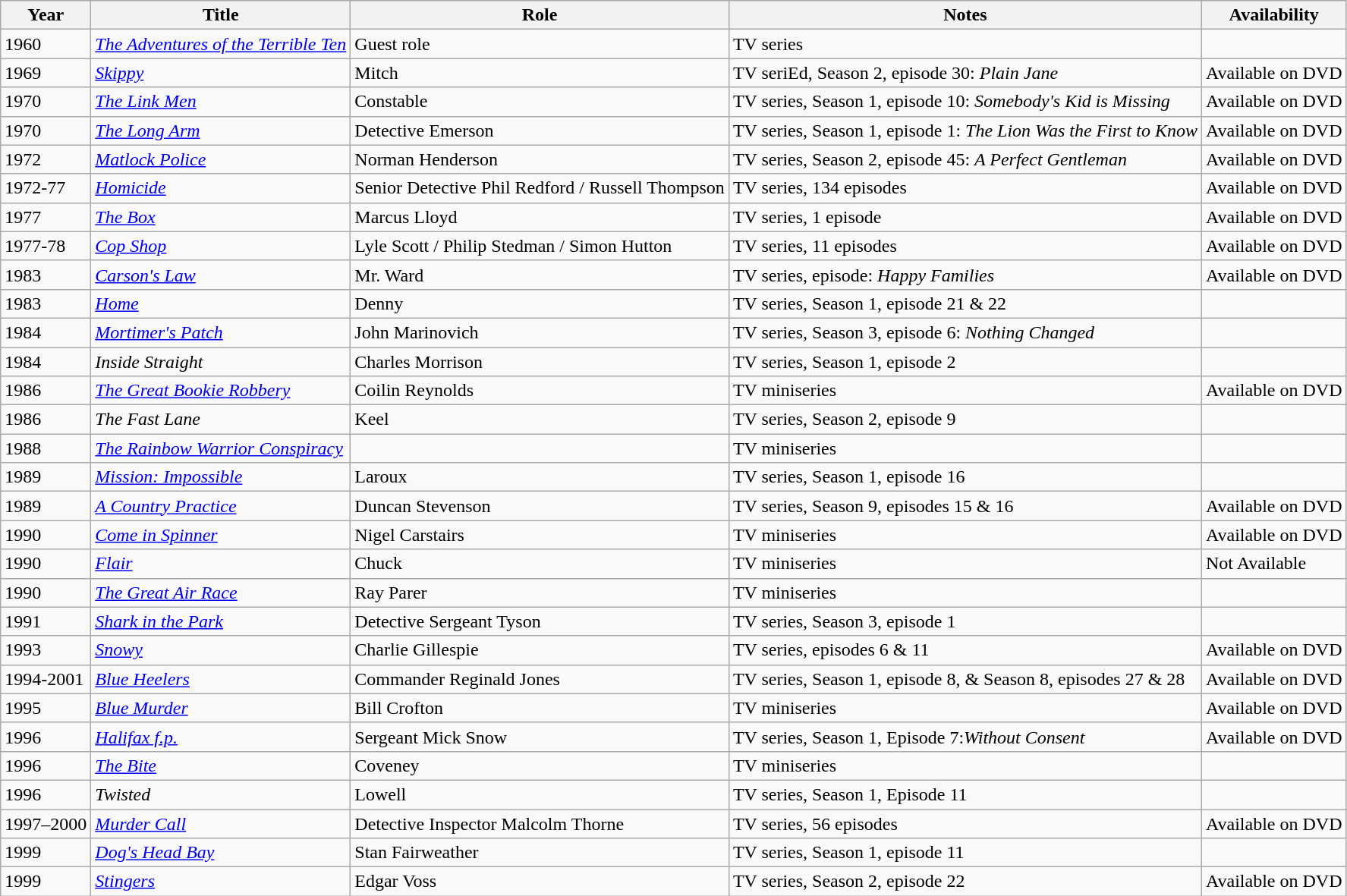<table class="wikitable">
<tr>
<th>Year</th>
<th>Title</th>
<th>Role</th>
<th>Notes</th>
<th>Availability</th>
</tr>
<tr>
<td>1960</td>
<td><em><a href='#'>The Adventures of the Terrible Ten</a></em></td>
<td>Guest role</td>
<td>TV series</td>
<td></td>
</tr>
<tr>
<td>1969</td>
<td><em><a href='#'>Skippy</a></em></td>
<td>Mitch</td>
<td>TV seriEd, Season 2, episode 30: <em>Plain Jane</em></td>
<td>Available on DVD</td>
</tr>
<tr>
<td>1970</td>
<td><em><a href='#'>The Link Men</a></em></td>
<td>Constable</td>
<td>TV series, Season 1, episode 10: <em>Somebody's Kid is Missing</em></td>
<td>Available on DVD</td>
</tr>
<tr>
<td>1970</td>
<td><em><a href='#'>The Long Arm</a></em></td>
<td>Detective Emerson</td>
<td>TV series, Season 1, episode 1: <em>The Lion Was the First to Know</em></td>
<td>Available on DVD</td>
</tr>
<tr>
<td>1972</td>
<td><em><a href='#'>Matlock Police</a></em></td>
<td>Norman Henderson</td>
<td>TV series, Season 2, episode 45: <em>A Perfect Gentleman</em></td>
<td>Available on DVD</td>
</tr>
<tr>
<td>1972-77</td>
<td><em><a href='#'>Homicide</a></em></td>
<td>Senior Detective Phil Redford / Russell Thompson</td>
<td>TV series, 134 episodes</td>
<td>Available on DVD</td>
</tr>
<tr>
<td>1977</td>
<td><em><a href='#'>The Box</a></em></td>
<td>Marcus Lloyd</td>
<td>TV series, 1 episode</td>
<td>Available on DVD</td>
</tr>
<tr>
<td>1977-78</td>
<td><em><a href='#'>Cop Shop</a></em></td>
<td>Lyle Scott / Philip Stedman / Simon Hutton</td>
<td>TV series, 11 episodes</td>
<td>Available on DVD</td>
</tr>
<tr>
<td>1983</td>
<td><em><a href='#'>Carson's Law</a></em></td>
<td>Mr. Ward</td>
<td>TV series, episode: <em>Happy Families</em></td>
<td>Available on DVD</td>
</tr>
<tr>
<td>1983</td>
<td><em><a href='#'>Home</a></em></td>
<td>Denny</td>
<td>TV series, Season 1, episode 21 & 22</td>
<td></td>
</tr>
<tr>
<td>1984</td>
<td><em><a href='#'>Mortimer's Patch</a></em></td>
<td>John Marinovich</td>
<td>TV series, Season 3, episode 6: <em>Nothing Changed</em></td>
<td></td>
</tr>
<tr>
<td>1984</td>
<td><em>Inside Straight</em></td>
<td>Charles Morrison</td>
<td>TV series, Season 1, episode 2</td>
<td></td>
</tr>
<tr>
<td>1986</td>
<td><em><a href='#'>The Great Bookie Robbery</a></em></td>
<td>Coilin Reynolds</td>
<td>TV miniseries</td>
<td>Available on DVD</td>
</tr>
<tr>
<td>1986</td>
<td><em>The Fast Lane</em></td>
<td>Keel</td>
<td>TV series, Season 2, episode 9</td>
<td></td>
</tr>
<tr>
<td>1988</td>
<td><em><a href='#'>The Rainbow Warrior Conspiracy</a></em></td>
<td></td>
<td>TV miniseries</td>
<td></td>
</tr>
<tr>
<td>1989</td>
<td><em><a href='#'>Mission: Impossible</a></em></td>
<td>Laroux</td>
<td>TV series, Season 1, episode 16</td>
<td></td>
</tr>
<tr>
<td>1989</td>
<td><em><a href='#'>A Country Practice</a></em></td>
<td>Duncan Stevenson</td>
<td>TV series, Season 9, episodes 15 & 16</td>
<td>Available on DVD</td>
</tr>
<tr>
<td>1990</td>
<td><em><a href='#'>Come in Spinner</a></em></td>
<td>Nigel Carstairs</td>
<td>TV miniseries</td>
<td>Available on DVD</td>
</tr>
<tr>
<td>1990</td>
<td><em><a href='#'>Flair</a></em></td>
<td>Chuck</td>
<td>TV miniseries</td>
<td>Not Available</td>
</tr>
<tr>
<td>1990</td>
<td><em><a href='#'>The Great Air Race</a></em></td>
<td>Ray Parer</td>
<td>TV miniseries</td>
<td></td>
</tr>
<tr>
<td>1991</td>
<td><em><a href='#'>Shark in the Park</a></em></td>
<td>Detective Sergeant Tyson</td>
<td>TV series, Season 3, episode 1</td>
<td></td>
</tr>
<tr>
<td>1993</td>
<td><em><a href='#'>Snowy</a></em></td>
<td>Charlie Gillespie</td>
<td>TV series, episodes 6 & 11</td>
<td>Available on DVD</td>
</tr>
<tr>
<td>1994-2001</td>
<td><em><a href='#'>Blue Heelers</a></em></td>
<td>Commander Reginald Jones</td>
<td>TV series, Season 1, episode 8, & Season 8, episodes 27 & 28</td>
<td>Available on DVD</td>
</tr>
<tr>
<td>1995</td>
<td><em><a href='#'>Blue Murder</a></em></td>
<td>Bill Crofton</td>
<td>TV miniseries</td>
<td>Available on DVD</td>
</tr>
<tr>
<td>1996</td>
<td><em><a href='#'>Halifax f.p.</a></em></td>
<td>Sergeant Mick Snow</td>
<td>TV series, Season 1, Episode 7:<em>Without Consent</em></td>
<td>Available on DVD</td>
</tr>
<tr>
<td>1996</td>
<td><em><a href='#'>The Bite</a></em></td>
<td>Coveney</td>
<td>TV miniseries</td>
<td></td>
</tr>
<tr>
<td>1996</td>
<td><em>Twisted</em></td>
<td>Lowell</td>
<td>TV series, Season 1, Episode 11</td>
<td></td>
</tr>
<tr>
<td>1997–2000</td>
<td><em><a href='#'>Murder Call</a></em></td>
<td>Detective Inspector Malcolm Thorne</td>
<td>TV series, 56 episodes</td>
<td>Available on DVD</td>
</tr>
<tr>
<td>1999</td>
<td><em><a href='#'>Dog's Head Bay</a></em></td>
<td>Stan Fairweather</td>
<td>TV series, Season 1, episode 11</td>
<td></td>
</tr>
<tr>
<td>1999</td>
<td><em><a href='#'>Stingers</a></em></td>
<td>Edgar Voss</td>
<td>TV series, Season 2, episode 22</td>
<td>Available on DVD</td>
</tr>
</table>
